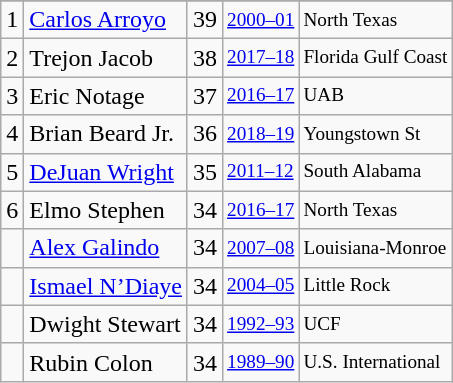<table class="wikitable">
<tr>
</tr>
<tr>
<td>1</td>
<td><a href='#'>Carlos Arroyo</a></td>
<td>39</td>
<td style="font-size:80%;"><a href='#'>2000–01</a></td>
<td style="font-size:80%;">North Texas</td>
</tr>
<tr>
<td>2</td>
<td>Trejon Jacob</td>
<td>38</td>
<td style="font-size:80%;"><a href='#'>2017–18</a></td>
<td style="font-size:80%;">Florida Gulf Coast</td>
</tr>
<tr>
<td>3</td>
<td>Eric Notage</td>
<td>37</td>
<td style="font-size:80%;"><a href='#'>2016–17</a></td>
<td style="font-size:80%;">UAB</td>
</tr>
<tr>
<td>4</td>
<td>Brian Beard Jr.</td>
<td>36</td>
<td style="font-size:80%;"><a href='#'>2018–19</a></td>
<td style="font-size:80%;">Youngstown St</td>
</tr>
<tr>
<td>5</td>
<td><a href='#'>DeJuan Wright</a></td>
<td>35</td>
<td style="font-size:80%;"><a href='#'>2011–12</a></td>
<td style="font-size:80%;">South Alabama</td>
</tr>
<tr>
<td>6</td>
<td>Elmo Stephen</td>
<td>34</td>
<td style="font-size:80%;"><a href='#'>2016–17</a></td>
<td style="font-size:80%;">North Texas</td>
</tr>
<tr>
<td></td>
<td><a href='#'>Alex Galindo</a></td>
<td>34</td>
<td style="font-size:80%;"><a href='#'>2007–08</a></td>
<td style="font-size:80%;">Louisiana-Monroe</td>
</tr>
<tr>
<td></td>
<td><a href='#'>Ismael N’Diaye</a></td>
<td>34</td>
<td style="font-size:80%;"><a href='#'>2004–05</a></td>
<td style="font-size:80%;">Little Rock</td>
</tr>
<tr>
<td></td>
<td>Dwight Stewart</td>
<td>34</td>
<td style="font-size:80%;"><a href='#'>1992–93</a></td>
<td style="font-size:80%;">UCF</td>
</tr>
<tr>
<td></td>
<td>Rubin Colon</td>
<td>34</td>
<td style="font-size:80%;"><a href='#'>1989–90</a></td>
<td style="font-size:80%;">U.S. International</td>
</tr>
</table>
